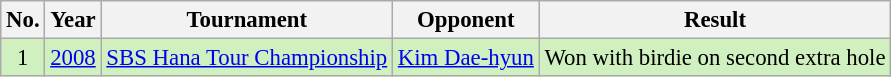<table class="wikitable" style="font-size:95%;">
<tr>
<th>No.</th>
<th>Year</th>
<th>Tournament</th>
<th>Opponent</th>
<th>Result</th>
</tr>
<tr style="background:#D0F0C0;">
<td align=center>1</td>
<td><a href='#'>2008</a></td>
<td><a href='#'>SBS Hana Tour Championship</a></td>
<td> <a href='#'>Kim Dae-hyun</a></td>
<td>Won with birdie on second extra hole</td>
</tr>
</table>
